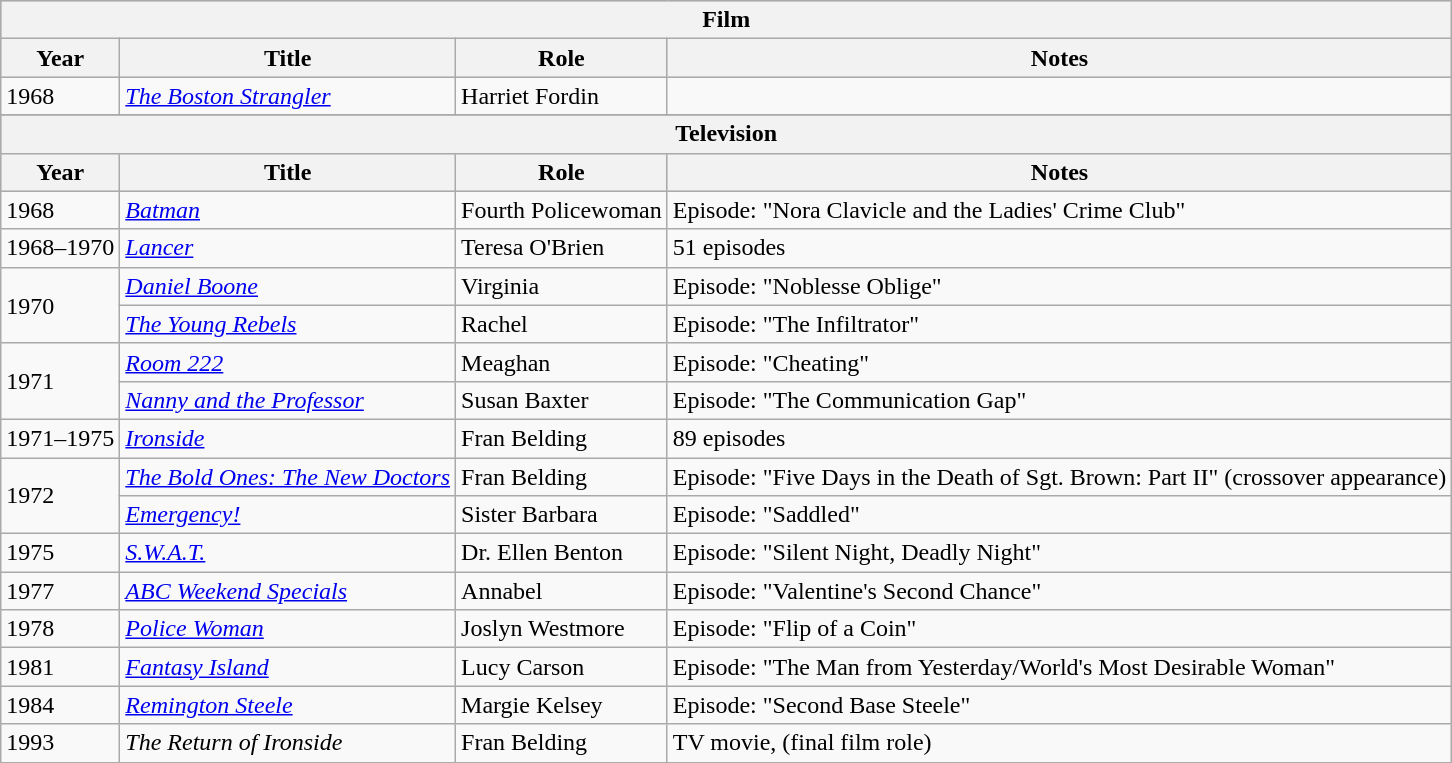<table class="wikitable">
<tr style="background:lightsteelblue;">
<th colspan=4>Film</th>
</tr>
<tr style="background:#ccc;">
<th>Year</th>
<th>Title</th>
<th>Role</th>
<th>Notes</th>
</tr>
<tr>
<td>1968</td>
<td><em><a href='#'>The Boston Strangler</a></em></td>
<td>Harriet Fordin</td>
<td></td>
</tr>
<tr>
</tr>
<tr style="background:lightsteelblue;">
<th colspan=4>Television</th>
</tr>
<tr style="background:#ccc;">
<th>Year</th>
<th>Title</th>
<th>Role</th>
<th>Notes</th>
</tr>
<tr>
<td>1968</td>
<td><em><a href='#'>Batman</a></em></td>
<td>Fourth Policewoman</td>
<td>Episode: "Nora Clavicle and the Ladies' Crime Club"</td>
</tr>
<tr>
<td>1968–1970</td>
<td><em><a href='#'>Lancer</a></em></td>
<td>Teresa O'Brien</td>
<td>51 episodes</td>
</tr>
<tr>
<td rowspan=2>1970</td>
<td><em><a href='#'>Daniel Boone</a></em></td>
<td>Virginia</td>
<td>Episode: "Noblesse Oblige"</td>
</tr>
<tr>
<td><em><a href='#'>The Young Rebels</a></em></td>
<td>Rachel</td>
<td>Episode: "The Infiltrator"</td>
</tr>
<tr>
<td rowspan=2>1971</td>
<td><em><a href='#'>Room 222</a></em></td>
<td>Meaghan</td>
<td>Episode: "Cheating"</td>
</tr>
<tr>
<td><em><a href='#'>Nanny and the Professor</a></em></td>
<td>Susan Baxter</td>
<td>Episode: "The Communication Gap"</td>
</tr>
<tr>
<td>1971–1975</td>
<td><em><a href='#'>Ironside</a></em></td>
<td>Fran Belding</td>
<td>89 episodes</td>
</tr>
<tr>
<td rowspan=2>1972</td>
<td><em><a href='#'>The Bold Ones: The New Doctors</a></em></td>
<td>Fran Belding</td>
<td>Episode: "Five Days in the Death of Sgt. Brown: Part II" (crossover appearance)</td>
</tr>
<tr>
<td><em><a href='#'>Emergency!</a></em></td>
<td>Sister Barbara</td>
<td>Episode: "Saddled"</td>
</tr>
<tr>
<td>1975</td>
<td><em><a href='#'>S.W.A.T.</a></em></td>
<td>Dr. Ellen Benton</td>
<td>Episode: "Silent Night, Deadly Night"</td>
</tr>
<tr>
<td>1977</td>
<td><em><a href='#'>ABC Weekend Specials</a></em></td>
<td>Annabel</td>
<td>Episode: "Valentine's Second Chance"</td>
</tr>
<tr>
<td>1978</td>
<td><em><a href='#'>Police Woman</a></em></td>
<td>Joslyn Westmore</td>
<td>Episode: "Flip of a Coin"</td>
</tr>
<tr>
<td>1981</td>
<td><em><a href='#'>Fantasy Island</a></em></td>
<td>Lucy Carson</td>
<td>Episode: "The Man from Yesterday/World's Most Desirable Woman"</td>
</tr>
<tr>
<td>1984</td>
<td><em><a href='#'>Remington Steele</a></em></td>
<td>Margie Kelsey</td>
<td>Episode: "Second Base Steele"</td>
</tr>
<tr>
<td>1993</td>
<td><em>The Return of Ironside</em></td>
<td>Fran Belding</td>
<td>TV movie, (final film role)</td>
</tr>
</table>
